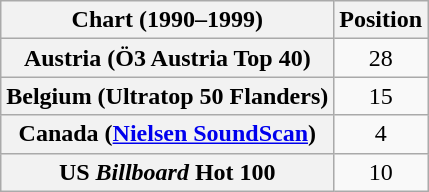<table class="wikitable sortable plainrowheaders" style="text-align:center">
<tr>
<th scope="col">Chart (1990–1999)</th>
<th scope="col">Position</th>
</tr>
<tr>
<th scope="row">Austria (Ö3 Austria Top 40)</th>
<td>28</td>
</tr>
<tr>
<th scope="row">Belgium (Ultratop 50 Flanders)</th>
<td>15</td>
</tr>
<tr>
<th scope="row">Canada (<a href='#'>Nielsen SoundScan</a>)</th>
<td>4</td>
</tr>
<tr>
<th scope="row">US <em>Billboard</em> Hot 100</th>
<td>10</td>
</tr>
</table>
